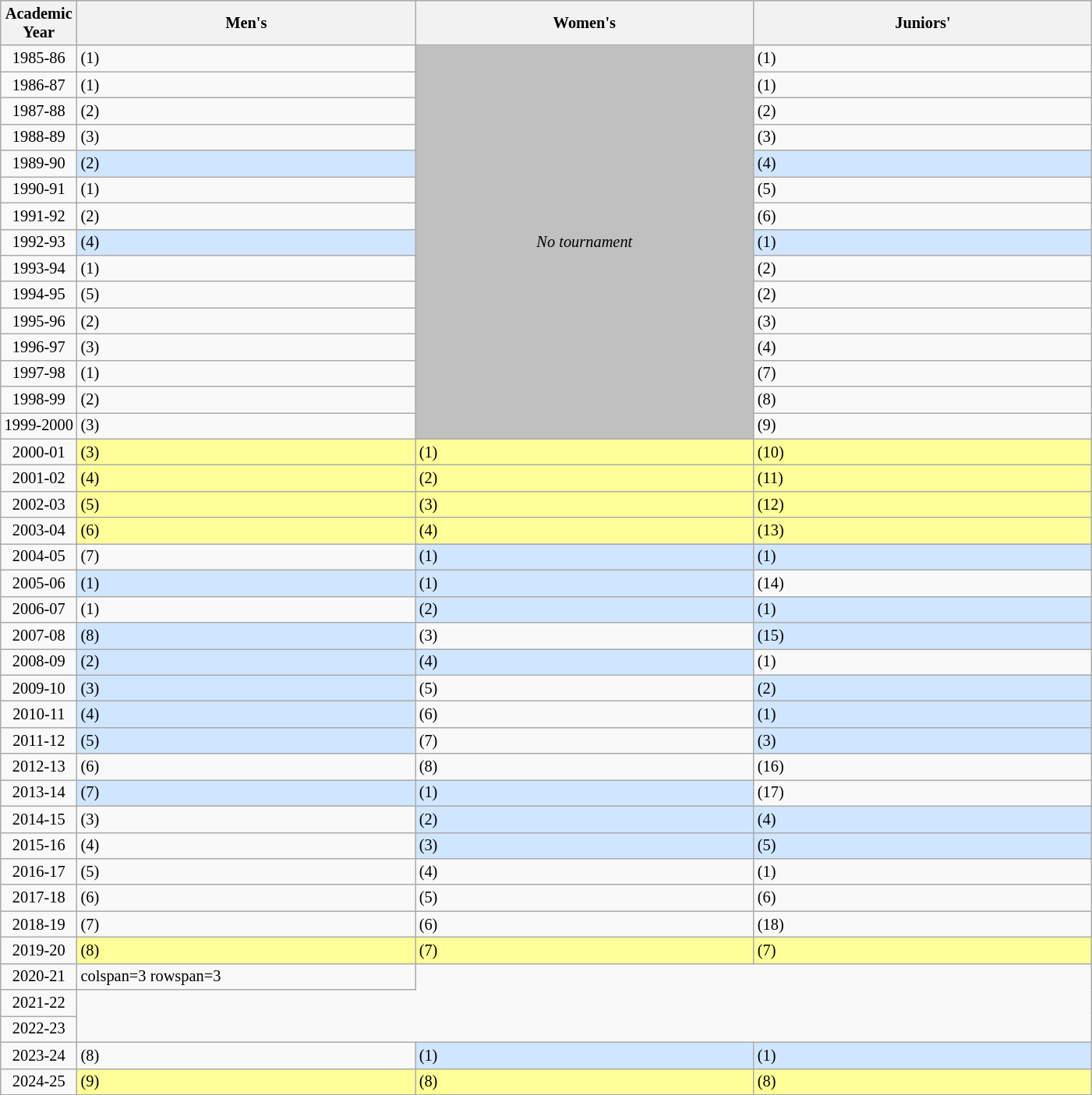<table class="wikitable" style="font-size:85%;">
<tr bgcolor="efefef">
<th width=7%>Academic<br>Year</th>
<th width="31%">Men's</th>
<th width="31%">Women's</th>
<th width="31%">Juniors'</th>
</tr>
<tr>
<td align=center>1985-86</td>
<td> (1)</td>
<td rowspan="15" bgcolor="silver" align="center"><em>No tournament</em></td>
<td> (1)</td>
</tr>
<tr>
<td align=center>1986-87</td>
<td> (1)</td>
<td> (1)</td>
</tr>
<tr>
<td align=center>1987-88</td>
<td> (2)</td>
<td> (2)</td>
</tr>
<tr>
<td align=center>1988-89</td>
<td> (3)</td>
<td> (3)</td>
</tr>
<tr>
<td align=center>1989-90</td>
<td bgcolor="#D0E6FF"> (2)</td>
<td bgcolor="#D0E6FF"> (4)</td>
</tr>
<tr>
<td align=center>1990-91</td>
<td> (1)</td>
<td> (5)</td>
</tr>
<tr>
<td align=center>1991-92</td>
<td> (2)</td>
<td> (6)</td>
</tr>
<tr>
<td align=center>1992-93</td>
<td bgcolor="#D0E6FF"> (4)</td>
<td bgcolor="#D0E6FF"> (1)</td>
</tr>
<tr>
<td align=center>1993-94</td>
<td> (1)</td>
<td> (2)</td>
</tr>
<tr>
<td align=center>1994-95</td>
<td> (5)</td>
<td> (2)</td>
</tr>
<tr>
<td align=center>1995-96</td>
<td> (2)</td>
<td> (3)</td>
</tr>
<tr>
<td align=center>1996-97</td>
<td> (3)</td>
<td> (4)</td>
</tr>
<tr>
<td align=center>1997-98</td>
<td> (1)</td>
<td> (7)</td>
</tr>
<tr>
<td align=center>1998-99</td>
<td> (2)</td>
<td> (8)</td>
</tr>
<tr>
<td align=center>1999-2000</td>
<td> (3)</td>
<td> (9)</td>
</tr>
<tr>
<td align=center>2000-01</td>
<td bgcolor="#FFFF99"> (3)</td>
<td bgcolor="#FFFF99"> (1)</td>
<td bgcolor="#FFFF99"> (10)</td>
</tr>
<tr>
<td align=center>2001-02</td>
<td bgcolor="#FFFF99"> (4)</td>
<td bgcolor="#FFFF99"> (2)</td>
<td bgcolor="#FFFF99"> (11)</td>
</tr>
<tr>
<td align=center>2002-03</td>
<td bgcolor="#FFFF99"> (5)</td>
<td bgcolor="#FFFF99"> (3)</td>
<td bgcolor="#FFFF99"> (12)</td>
</tr>
<tr>
<td align=center>2003-04</td>
<td bgcolor="#FFFF99"> (6)</td>
<td bgcolor="#FFFF99"> (4)</td>
<td bgcolor="#FFFF99"> (13)</td>
</tr>
<tr>
<td align=center>2004-05</td>
<td> (7)</td>
<td bgcolor="#D0E6FF"> (1)</td>
<td bgcolor="#D0E6FF"> (1)</td>
</tr>
<tr>
<td align=center>2005-06</td>
<td bgcolor="#D0E6FF"> (1)</td>
<td bgcolor="#D0E6FF"> (1)</td>
<td> (14)</td>
</tr>
<tr>
<td align=center>2006-07</td>
<td> (1)</td>
<td bgcolor="#D0E6FF"> (2)</td>
<td bgcolor="#D0E6FF"> (1)</td>
</tr>
<tr>
<td align=center>2007-08</td>
<td bgcolor="#D0E6FF"> (8)</td>
<td> (3)</td>
<td bgcolor="#D0E6FF"> (15)</td>
</tr>
<tr>
<td align=center>2008-09</td>
<td bgcolor="#D0E6FF"> (2)</td>
<td bgcolor="#D0E6FF"> (4)</td>
<td> (1)</td>
</tr>
<tr>
<td align=center>2009-10</td>
<td bgcolor="#D0E6FF"> (3)</td>
<td> (5)</td>
<td bgcolor="#D0E6FF"> (2)</td>
</tr>
<tr>
<td align=center>2010-11</td>
<td bgcolor="#D0E6FF"> (4)</td>
<td> (6)</td>
<td bgcolor="#D0E6FF"> (1)</td>
</tr>
<tr>
<td align=center>2011-12</td>
<td bgcolor="#D0E6FF"> (5)</td>
<td> (7)</td>
<td bgcolor="#D0E6FF"> (3)</td>
</tr>
<tr>
<td align=center>2012-13</td>
<td> (6)</td>
<td> (8)</td>
<td> (16)</td>
</tr>
<tr>
<td align=center>2013-14</td>
<td bgcolor="#D0E6FF"> (7)</td>
<td bgcolor="#D0E6FF"> (1)</td>
<td> (17)</td>
</tr>
<tr>
<td align=center>2014-15</td>
<td> (3)</td>
<td bgcolor="#D0E6FF"> (2)</td>
<td bgcolor="#D0E6FF"> (4)</td>
</tr>
<tr>
<td align=center>2015-16</td>
<td> (4)</td>
<td bgcolor="#D0E6FF"> (3)</td>
<td bgcolor="#D0E6FF"> (5)</td>
</tr>
<tr>
<td align=center>2016-17</td>
<td> (5)</td>
<td> (4)</td>
<td> (1)</td>
</tr>
<tr>
<td align=center>2017-18</td>
<td> (6)</td>
<td> (5)</td>
<td> (6)</td>
</tr>
<tr>
<td align=center>2018-19</td>
<td> (7)</td>
<td> (6)</td>
<td> (18)</td>
</tr>
<tr>
<td align=center>2019-20</td>
<td bgcolor="#FFFF99"> (8)</td>
<td bgcolor="#FFFF99"> (7)</td>
<td bgcolor="#FFFF99"> (7)</td>
</tr>
<tr>
<td align=center>2020-21</td>
<td>colspan=3 rowspan=3 </td>
</tr>
<tr>
<td align=center>2021-22</td>
</tr>
<tr>
<td align=center>2022-23</td>
</tr>
<tr>
<td align=center>2023-24</td>
<td> (8)</td>
<td bgcolor="#D0E6FF"> (1)</td>
<td bgcolor="#D0E6FF"> (1)</td>
</tr>
<tr>
<td align=center>2024-25</td>
<td bgcolor="#FFFF99"> (9)</td>
<td bgcolor="#FFFF99"> (8)</td>
<td bgcolor="#FFFF99"> (8)</td>
</tr>
</table>
